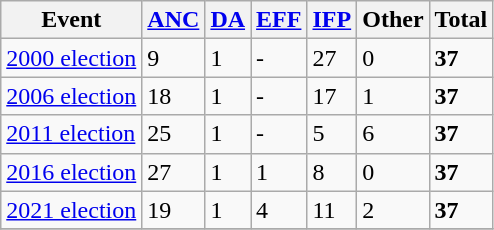<table class="wikitable">
<tr>
<th>Event</th>
<th><a href='#'>ANC</a></th>
<th><a href='#'>DA</a></th>
<th><a href='#'>EFF</a></th>
<th><a href='#'>IFP</a></th>
<th>Other</th>
<th>Total</th>
</tr>
<tr>
<td><a href='#'>2000 election</a></td>
<td>9</td>
<td>1</td>
<td>-</td>
<td>27</td>
<td>0</td>
<td><strong>37</strong></td>
</tr>
<tr>
<td><a href='#'>2006 election</a></td>
<td>18</td>
<td>1</td>
<td>-</td>
<td>17</td>
<td>1</td>
<td><strong>37</strong></td>
</tr>
<tr>
<td><a href='#'>2011 election</a></td>
<td>25</td>
<td>1</td>
<td>-</td>
<td>5</td>
<td>6</td>
<td><strong>37</strong></td>
</tr>
<tr>
<td><a href='#'>2016 election</a></td>
<td>27</td>
<td>1</td>
<td>1</td>
<td>8</td>
<td>0</td>
<td><strong>37</strong></td>
</tr>
<tr>
<td><a href='#'>2021 election</a></td>
<td>19</td>
<td>1</td>
<td>4</td>
<td>11</td>
<td>2</td>
<td><strong>37</strong></td>
</tr>
<tr>
</tr>
</table>
